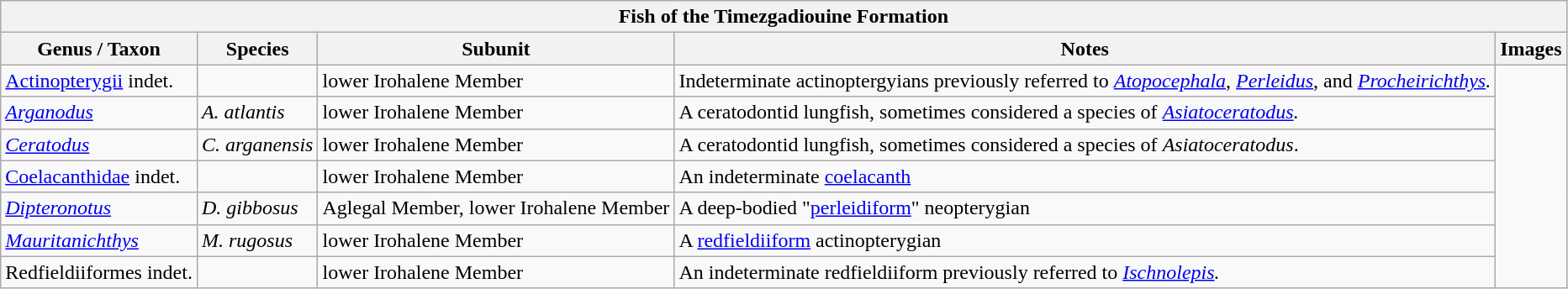<table class="wikitable" align="center">
<tr>
<th colspan="5" align="center"><strong>Fish of the Timezgadiouine Formation</strong></th>
</tr>
<tr>
<th>Genus / Taxon</th>
<th>Species</th>
<th>Subunit</th>
<th>Notes</th>
<th>Images</th>
</tr>
<tr>
<td><a href='#'>Actinopterygii</a> indet.</td>
<td></td>
<td>lower Irohalene Member</td>
<td>Indeterminate actinoptergyians previously referred to <em><a href='#'>Atopocephala</a></em>, <em><a href='#'>Perleidus</a></em>, and <em><a href='#'>Procheirichthys</a>.</em></td>
<td rowspan="147"></td>
</tr>
<tr>
<td><em><a href='#'>Arganodus</a></em></td>
<td><em>A. atlantis</em></td>
<td>lower Irohalene Member</td>
<td>A ceratodontid lungfish, sometimes considered a species of <em><a href='#'>Asiatoceratodus</a>.</em></td>
</tr>
<tr>
<td><em><a href='#'>Ceratodus</a></em></td>
<td><em>C. arganensis</em></td>
<td>lower Irohalene Member</td>
<td>A ceratodontid lungfish, sometimes considered a species of <em>Asiatoceratodus</em>.</td>
</tr>
<tr>
<td><a href='#'>Coelacanthidae</a> indet.</td>
<td></td>
<td>lower Irohalene Member</td>
<td>An indeterminate <a href='#'>coelacanth</a></td>
</tr>
<tr>
<td><em><a href='#'>Dipteronotus</a></em></td>
<td><em>D. gibbosus</em></td>
<td>Aglegal Member, lower Irohalene Member</td>
<td>A deep-bodied "<a href='#'>perleidiform</a>" neopterygian</td>
</tr>
<tr>
<td><em><a href='#'>Mauritanichthys</a></em></td>
<td><em>M. rugosus</em></td>
<td>lower Irohalene Member</td>
<td>A <a href='#'>redfieldiiform</a> actinopterygian</td>
</tr>
<tr>
<td>Redfieldiiformes indet.</td>
<td></td>
<td>lower Irohalene Member</td>
<td>An indeterminate redfieldiiform previously referred to <em><a href='#'>Ischnolepis</a>.</em></td>
</tr>
</table>
